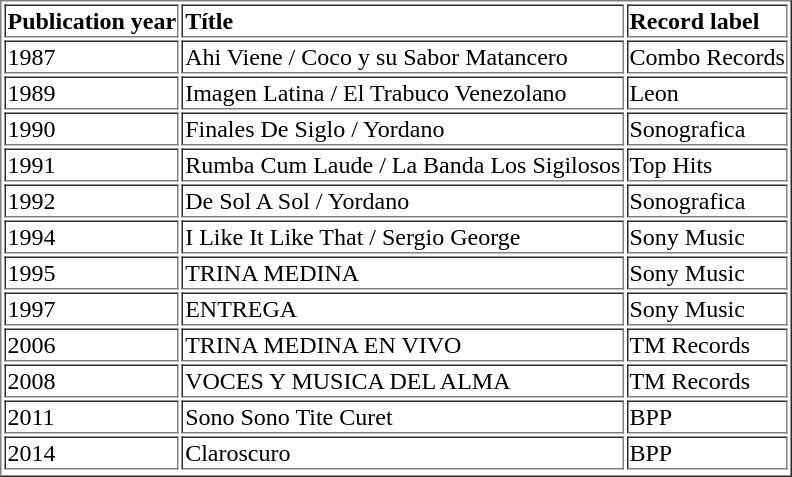<table border="1">
<tr ---->
<td><strong>Publication year</strong></td>
<td><strong>Títle</strong></td>
<td><strong>Record label</strong></td>
</tr>
<tr ---->
<td>1987</td>
<td>Ahi Viene / Coco y su Sabor Matancero</td>
<td>Combo Records</td>
</tr>
<tr ---->
<td>1989</td>
<td>Imagen Latina / El Trabuco Venezolano</td>
<td>Leon</td>
</tr>
<tr ---->
<td>1990</td>
<td>Finales De Siglo / Yordano</td>
<td>Sonografica</td>
</tr>
<tr ---->
<td>1991</td>
<td>Rumba Cum Laude / La Banda Los Sigilosos</td>
<td>Top Hits</td>
</tr>
<tr ---->
<td>1992</td>
<td>De Sol A Sol / Yordano</td>
<td>Sonografica</td>
</tr>
<tr ---->
<td>1994</td>
<td>I Like It Like That / Sergio George</td>
<td>Sony Music</td>
</tr>
<tr ---->
<td>1995</td>
<td>TRINA MEDINA</td>
<td>Sony Music</td>
</tr>
<tr ---->
<td>1997</td>
<td>ENTREGA</td>
<td>Sony Music</td>
</tr>
<tr ---->
<td>2006</td>
<td>TRINA MEDINA EN VIVO</td>
<td>TM Records</td>
</tr>
<tr ---->
<td>2008</td>
<td>VOCES Y MUSICA DEL ALMA</td>
<td>TM Records</td>
</tr>
<tr ---->
<td>2011</td>
<td>Sono Sono Tite Curet</td>
<td>BPP</td>
</tr>
<tr ---->
<td>2014</td>
<td>Claroscuro</td>
<td>BPP</td>
</tr>
<tr ---->
</tr>
</table>
